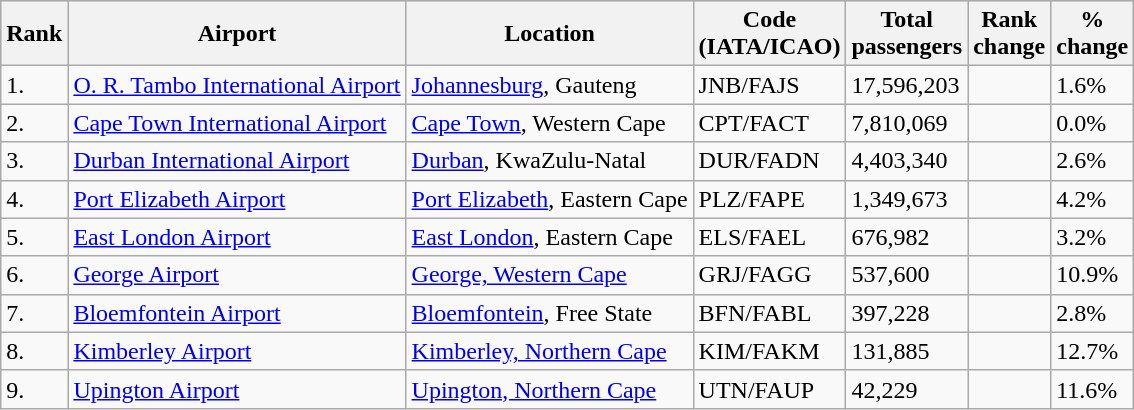<table class="wikitable sortable" width= align=>
<tr bgcolor=lightgrey>
<th>Rank</th>
<th>Airport</th>
<th>Location</th>
<th>Code<br>(IATA/ICAO)</th>
<th>Total<br>passengers</th>
<th>Rank<br>change</th>
<th>%<br>change</th>
</tr>
<tr>
<td>1.</td>
<td><a href='#'>O. R. Tambo International Airport</a></td>
<td><a href='#'>Johannesburg</a>, Gauteng</td>
<td>JNB/FAJS</td>
<td>17,596,203</td>
<td></td>
<td>1.6%</td>
</tr>
<tr>
<td>2.</td>
<td><a href='#'>Cape Town International Airport</a></td>
<td><a href='#'>Cape Town</a>, Western Cape</td>
<td>CPT/FACT</td>
<td>7,810,069</td>
<td></td>
<td>0.0%</td>
</tr>
<tr>
<td>3.</td>
<td><a href='#'>Durban International Airport</a></td>
<td><a href='#'>Durban</a>, KwaZulu-Natal</td>
<td>DUR/FADN</td>
<td>4,403,340</td>
<td></td>
<td>2.6%</td>
</tr>
<tr>
<td>4.</td>
<td><a href='#'>Port Elizabeth Airport</a></td>
<td><a href='#'>Port Elizabeth</a>, Eastern Cape</td>
<td>PLZ/FAPE</td>
<td>1,349,673</td>
<td></td>
<td>4.2%</td>
</tr>
<tr>
<td>5.</td>
<td><a href='#'>East London Airport</a></td>
<td><a href='#'>East London</a>, Eastern Cape</td>
<td>ELS/FAEL</td>
<td>676,982</td>
<td></td>
<td>3.2%</td>
</tr>
<tr>
<td>6.</td>
<td><a href='#'>George Airport</a></td>
<td><a href='#'>George, Western Cape</a></td>
<td>GRJ/FAGG</td>
<td>537,600</td>
<td></td>
<td>10.9%</td>
</tr>
<tr>
<td>7.</td>
<td><a href='#'>Bloemfontein Airport</a></td>
<td><a href='#'>Bloemfontein</a>, Free State</td>
<td>BFN/FABL</td>
<td>397,228</td>
<td></td>
<td>2.8%</td>
</tr>
<tr>
<td>8.</td>
<td><a href='#'>Kimberley Airport</a></td>
<td><a href='#'>Kimberley, Northern Cape</a></td>
<td>KIM/FAKM</td>
<td>131,885</td>
<td></td>
<td>12.7%</td>
</tr>
<tr>
<td>9.</td>
<td><a href='#'>Upington Airport</a></td>
<td><a href='#'>Upington, Northern Cape</a></td>
<td>UTN/FAUP</td>
<td>42,229</td>
<td></td>
<td>11.6%</td>
</tr>
</table>
